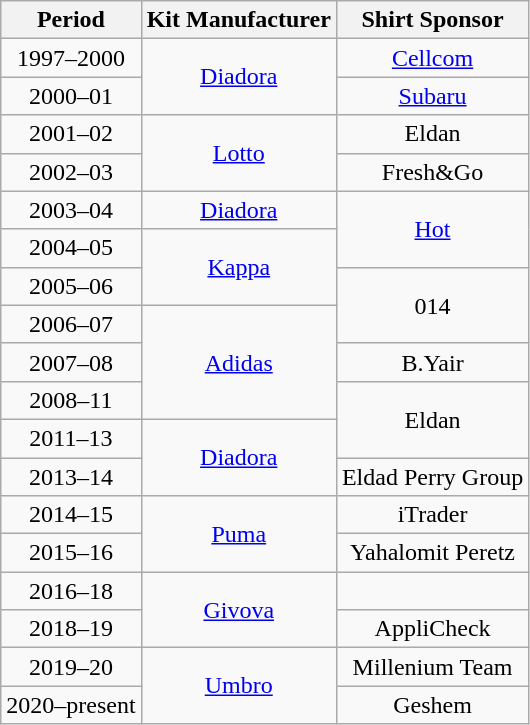<table class="wikitable" style="text-align: center">
<tr>
<th>Period</th>
<th>Kit Manufacturer</th>
<th>Shirt Sponsor</th>
</tr>
<tr>
<td>1997–2000</td>
<td rowspan=2><a href='#'>Diadora</a></td>
<td rowspan=1><a href='#'>Cellcom</a></td>
</tr>
<tr>
<td>2000–01</td>
<td rowspan=1><a href='#'>Subaru</a></td>
</tr>
<tr>
<td>2001–02</td>
<td rowspan=2><a href='#'>Lotto</a></td>
<td rowspan=1>Eldan</td>
</tr>
<tr>
<td>2002–03</td>
<td rowspan=1>Fresh&Go</td>
</tr>
<tr>
<td>2003–04</td>
<td rowspan=1><a href='#'>Diadora</a></td>
<td rowspan=2><a href='#'>Hot</a></td>
</tr>
<tr>
<td>2004–05</td>
<td rowspan=2><a href='#'>Kappa</a></td>
</tr>
<tr>
<td>2005–06</td>
<td rowspan=2>014</td>
</tr>
<tr>
<td>2006–07</td>
<td rowspan=3><a href='#'>Adidas</a></td>
</tr>
<tr>
<td>2007–08</td>
<td rowspan=1>B.Yair</td>
</tr>
<tr>
<td>2008–11</td>
<td rowspan=2>Eldan</td>
</tr>
<tr>
<td>2011–13</td>
<td rowspan=2><a href='#'>Diadora</a></td>
</tr>
<tr>
<td>2013–14</td>
<td rowspan=1>Eldad Perry Group</td>
</tr>
<tr>
<td>2014–15</td>
<td rowspan=2><a href='#'>Puma</a></td>
<td rowspan=1>iTrader</td>
</tr>
<tr>
<td>2015–16</td>
<td rowspan=1>Yahalomit Peretz</td>
</tr>
<tr>
<td>2016–18</td>
<td rowspan=2><a href='#'>Givova</a></td>
<td rowspan=1></td>
</tr>
<tr>
<td>2018–19</td>
<td rowspan=1>AppliCheck</td>
</tr>
<tr>
<td>2019–20</td>
<td rowspan=2><a href='#'>Umbro</a></td>
<td rowspan=1>Millenium Team</td>
</tr>
<tr>
<td>2020–present</td>
<td rowspan=1>Geshem</td>
</tr>
</table>
